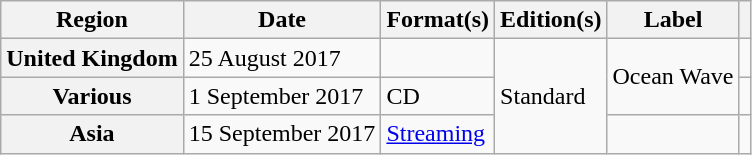<table class="wikitable plainrowheaders">
<tr>
<th scope="col">Region</th>
<th scope="col">Date</th>
<th scope="col">Format(s)</th>
<th scope="col">Edition(s)</th>
<th scope="col">Label</th>
<th scope="col"></th>
</tr>
<tr>
<th scope="row">United Kingdom</th>
<td>25 August 2017</td>
<td></td>
<td rowspan="3">Standard</td>
<td rowspan="2">Ocean Wave</td>
<td></td>
</tr>
<tr>
<th scope="row">Various</th>
<td>1 September 2017</td>
<td>CD</td>
<td></td>
</tr>
<tr>
<th scope="row">Asia</th>
<td>15 September 2017</td>
<td><a href='#'>Streaming</a></td>
<td></td>
<td></td>
</tr>
</table>
